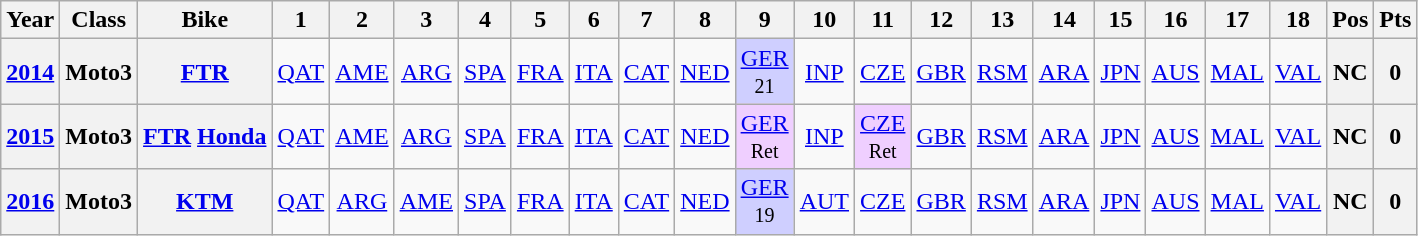<table class="wikitable" style="text-align:center">
<tr>
<th>Year</th>
<th>Class</th>
<th>Bike</th>
<th>1</th>
<th>2</th>
<th>3</th>
<th>4</th>
<th>5</th>
<th>6</th>
<th>7</th>
<th>8</th>
<th>9</th>
<th>10</th>
<th>11</th>
<th>12</th>
<th>13</th>
<th>14</th>
<th>15</th>
<th>16</th>
<th>17</th>
<th>18</th>
<th>Pos</th>
<th>Pts</th>
</tr>
<tr>
<th><a href='#'>2014</a></th>
<th>Moto3</th>
<th><a href='#'>FTR</a></th>
<td><a href='#'>QAT</a></td>
<td><a href='#'>AME</a></td>
<td><a href='#'>ARG</a></td>
<td><a href='#'>SPA</a></td>
<td><a href='#'>FRA</a></td>
<td><a href='#'>ITA</a></td>
<td><a href='#'>CAT</a></td>
<td><a href='#'>NED</a></td>
<td style="background:#cfcfff;"><a href='#'>GER</a><br><small>21</small></td>
<td><a href='#'>INP</a></td>
<td><a href='#'>CZE</a></td>
<td><a href='#'>GBR</a></td>
<td><a href='#'>RSM</a></td>
<td><a href='#'>ARA</a></td>
<td><a href='#'>JPN</a></td>
<td><a href='#'>AUS</a></td>
<td><a href='#'>MAL</a></td>
<td><a href='#'>VAL</a></td>
<th>NC</th>
<th>0</th>
</tr>
<tr>
<th><a href='#'>2015</a></th>
<th>Moto3</th>
<th><a href='#'>FTR</a> <a href='#'>Honda</a></th>
<td><a href='#'>QAT</a></td>
<td><a href='#'>AME</a></td>
<td><a href='#'>ARG</a></td>
<td><a href='#'>SPA</a></td>
<td><a href='#'>FRA</a></td>
<td><a href='#'>ITA</a></td>
<td><a href='#'>CAT</a></td>
<td><a href='#'>NED</a></td>
<td style="background:#efcfff;"><a href='#'>GER</a><br><small>Ret</small></td>
<td><a href='#'>INP</a></td>
<td style="background:#efcfff;"><a href='#'>CZE</a><br><small>Ret</small></td>
<td><a href='#'>GBR</a></td>
<td><a href='#'>RSM</a></td>
<td><a href='#'>ARA</a></td>
<td><a href='#'>JPN</a></td>
<td><a href='#'>AUS</a></td>
<td><a href='#'>MAL</a></td>
<td><a href='#'>VAL</a></td>
<th>NC</th>
<th>0</th>
</tr>
<tr>
<th><a href='#'>2016</a></th>
<th>Moto3</th>
<th><a href='#'>KTM</a></th>
<td><a href='#'>QAT</a></td>
<td><a href='#'>ARG</a></td>
<td><a href='#'>AME</a></td>
<td><a href='#'>SPA</a></td>
<td><a href='#'>FRA</a></td>
<td><a href='#'>ITA</a></td>
<td><a href='#'>CAT</a></td>
<td><a href='#'>NED</a></td>
<td style="background:#cfcfff;"><a href='#'>GER</a><br><small>19</small></td>
<td><a href='#'>AUT</a></td>
<td><a href='#'>CZE</a></td>
<td><a href='#'>GBR</a></td>
<td><a href='#'>RSM</a></td>
<td><a href='#'>ARA</a></td>
<td><a href='#'>JPN</a></td>
<td><a href='#'>AUS</a></td>
<td><a href='#'>MAL</a></td>
<td><a href='#'>VAL</a></td>
<th>NC</th>
<th>0</th>
</tr>
</table>
